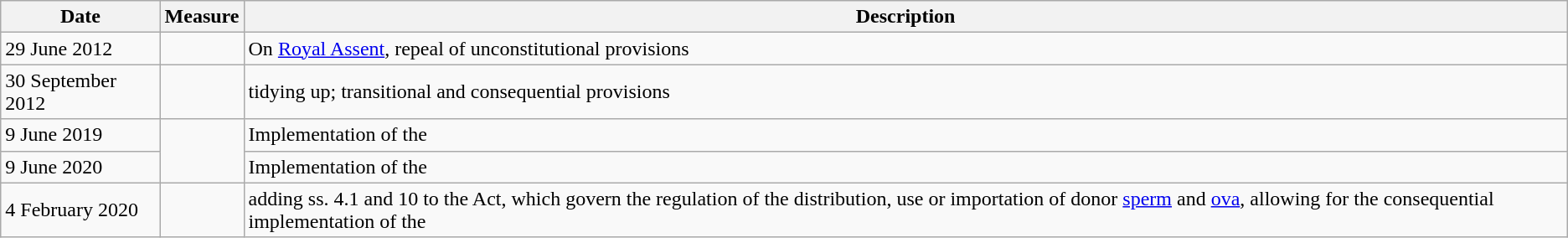<table class="wikitable">
<tr>
<th>Date</th>
<th>Measure</th>
<th>Description</th>
</tr>
<tr>
<td>29 June 2012</td>
<td></td>
<td>On <a href='#'>Royal Assent</a>, repeal of unconstitutional provisions</td>
</tr>
<tr>
<td>30 September 2012</td>
<td></td>
<td>tidying up; transitional and consequential provisions</td>
</tr>
<tr>
<td>9 June 2019</td>
<td rowspan="2"></td>
<td>Implementation of the </td>
</tr>
<tr>
<td>9 June 2020</td>
<td>Implementation of the </td>
</tr>
<tr>
<td>4 February 2020</td>
<td></td>
<td>adding ss. 4.1 and 10 to the Act, which govern the regulation of the distribution, use or importation of donor <a href='#'>sperm</a> and <a href='#'>ova</a>, allowing for the consequential implementation of the </td>
</tr>
</table>
